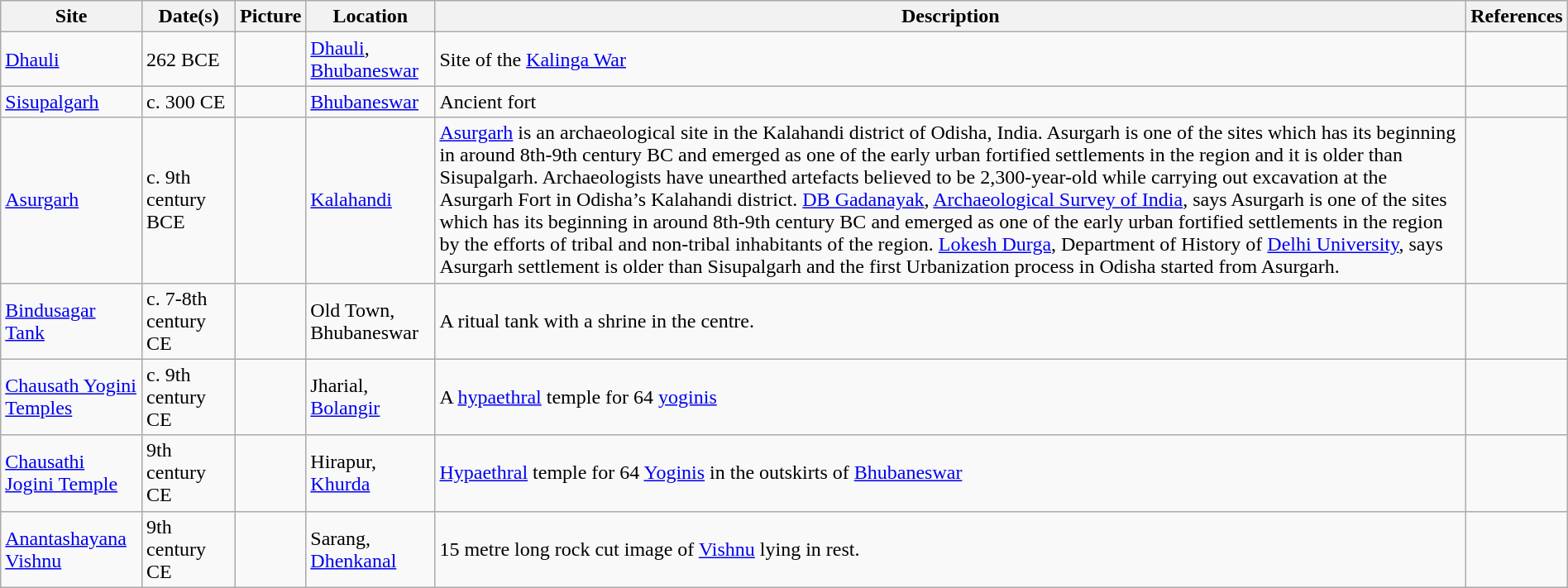<table class="wikitable sortable" width=100%>
<tr>
<th>Site</th>
<th>Date(s)</th>
<th class="unsortable">Picture</th>
<th class="unsortable">Location</th>
<th class="unsortable">Description</th>
<th class="unsortable">References</th>
</tr>
<tr>
<td><a href='#'>Dhauli</a></td>
<td>262 BCE</td>
<td></td>
<td><a href='#'>Dhauli</a>, <a href='#'>Bhubaneswar</a></td>
<td>Site of the <a href='#'>Kalinga War</a></td>
<td></td>
</tr>
<tr>
<td><a href='#'>Sisupalgarh</a></td>
<td>c. 300 CE</td>
<td></td>
<td><a href='#'>Bhubaneswar</a> <br> </td>
<td>Ancient fort</td>
<td></td>
</tr>
<tr>
<td><a href='#'>Asurgarh</a></td>
<td>c. 9th century BCE</td>
<td></td>
<td><a href='#'>Kalahandi</a></td>
<td><a href='#'>Asurgarh</a> is an archaeological site in the Kalahandi district of Odisha, India. Asurgarh is one of the sites which has its beginning in around 8th-9th century BC and emerged as one of the early urban fortified settlements in the region and it is older than Sisupalgarh. Archaeologists have unearthed artefacts believed to be 2,300-year-old while carrying out excavation at the Asurgarh Fort in Odisha’s Kalahandi district. <a href='#'>DB Gadanayak</a>, <a href='#'>Archaeological Survey of India</a>, says Asurgarh is one of the sites which has its beginning in around 8th-9th century BC and emerged as one of the early urban fortified settlements in the region by the efforts of tribal and non-tribal inhabitants of the region. <a href='#'>Lokesh Durga</a>, Department of History of <a href='#'>Delhi University</a>, says Asurgarh settlement is older than Sisupalgarh and the first Urbanization process in Odisha started from Asurgarh.</td>
<td></td>
</tr>
<tr>
<td><a href='#'>Bindusagar Tank</a></td>
<td>c. 7-8th century CE</td>
<td></td>
<td>Old Town, Bhubaneswar</td>
<td>A ritual tank with a shrine in the centre.</td>
<td></td>
</tr>
<tr>
<td><a href='#'>Chausath Yogini Temples</a></td>
<td>c. 9th century CE</td>
<td></td>
<td>Jharial, <a href='#'>Bolangir</a></td>
<td>A <a href='#'>hypaethral</a> temple for 64 <a href='#'>yoginis</a></td>
<td></td>
</tr>
<tr>
<td><a href='#'>Chausathi Jogini Temple</a></td>
<td>9th century CE</td>
<td></td>
<td>Hirapur, <a href='#'>Khurda</a></td>
<td><a href='#'>Hypaethral</a> temple for 64 <a href='#'>Yoginis</a> in the outskirts of <a href='#'>Bhubaneswar</a></td>
<td></td>
</tr>
<tr>
<td><a href='#'>Anantashayana Vishnu</a></td>
<td>9th century CE</td>
<td></td>
<td>Sarang, <a href='#'>Dhenkanal</a></td>
<td>15 metre long rock cut image of <a href='#'>Vishnu</a> lying in rest.</td>
<td></td>
</tr>
</table>
